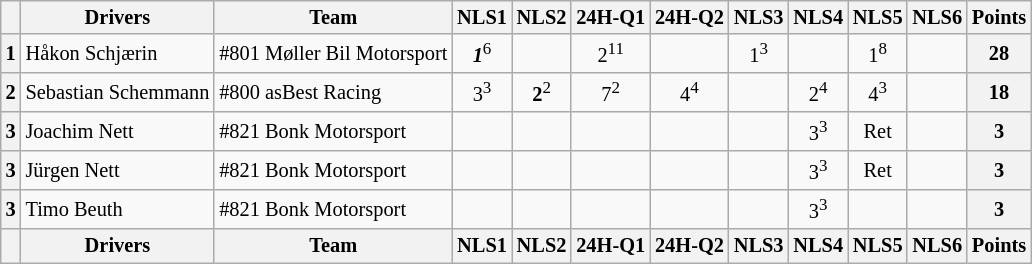<table class="wikitable" style="font-size:85%; text-align:center;">
<tr>
<th></th>
<th>Drivers</th>
<th>Team</th>
<th>NLS1</th>
<th>NLS2</th>
<th>24H-Q1</th>
<th>24H-Q2</th>
<th>NLS3</th>
<th>NLS4</th>
<th>NLS5</th>
<th>NLS6</th>
<th>Points</th>
</tr>
<tr>
<th>1</th>
<td align="left"> Håkon Schjærin</td>
<td align="left"> #801 Møller Bil Motorsport</td>
<td> <strong><em>1</em></strong><sup>6</sup></td>
<td></td>
<td> 2<sup>11</sup></td>
<td></td>
<td> 1<sup>3</sup></td>
<td></td>
<td> 1<sup>8</sup></td>
<td></td>
<th>28</th>
</tr>
<tr>
<th>2</th>
<td align="left"> Sebastian Schemmann</td>
<td align="left"> #800 asBest Racing</td>
<td> 3<sup>3</sup></td>
<td> <strong>2</strong><sup>2</sup></td>
<td> 7<sup>2</sup></td>
<td> 4<sup>4</sup></td>
<td></td>
<td> 2<sup>4</sup></td>
<td> 4<sup>3</sup></td>
<td></td>
<th>18</th>
</tr>
<tr>
<th>3</th>
<td align="left"> Joachim Nett</td>
<td align="left"> #821 Bonk Motorsport</td>
<td></td>
<td></td>
<td></td>
<td></td>
<td></td>
<td> 3<sup>3</sup></td>
<td> Ret</td>
<td></td>
<th>3</th>
</tr>
<tr>
<th>3</th>
<td align="left"> Jürgen Nett</td>
<td align="left"> #821 Bonk Motorsport</td>
<td></td>
<td></td>
<td></td>
<td></td>
<td></td>
<td> 3<sup>3</sup></td>
<td> Ret</td>
<td></td>
<th>3</th>
</tr>
<tr>
<th>3</th>
<td align="left"> Timo Beuth</td>
<td align="left"> #821 Bonk Motorsport</td>
<td></td>
<td></td>
<td></td>
<td></td>
<td></td>
<td> 3<sup>3</sup></td>
<td></td>
<td></td>
<th>3</th>
</tr>
<tr>
<th></th>
<th>Drivers</th>
<th>Team</th>
<th>NLS1</th>
<th>NLS2</th>
<th>24H-Q1</th>
<th>24H-Q2</th>
<th>NLS3</th>
<th>NLS4</th>
<th>NLS5</th>
<th>NLS6</th>
<th>Points</th>
</tr>
</table>
